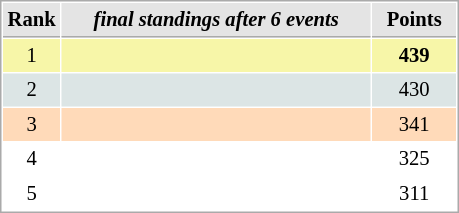<table cellspacing="1" cellpadding="3" style="border:1px solid #AAAAAA;font-size:86%">
<tr style="background-color: #E4E4E4;">
<th style="border-bottom:1px solid #AAAAAA; width: 10px;">Rank</th>
<th style="border-bottom:1px solid #AAAAAA; width: 200px;"><em>final standings after 6 events</em></th>
<th style="border-bottom:1px solid #AAAAAA; width: 50px;">Points</th>
</tr>
<tr style="background:#f7f6a8;">
<td align=center>1</td>
<td><strong></strong></td>
<td align=center><strong>439</strong></td>
</tr>
<tr style="background:#dce5e5;">
<td align=center>2</td>
<td></td>
<td align=center>430</td>
</tr>
<tr style="background:#ffdab9;">
<td align=center>3</td>
<td></td>
<td align=center>341</td>
</tr>
<tr>
<td align=center>4</td>
<td></td>
<td align=center>325</td>
</tr>
<tr>
<td align=center>5</td>
<td>  </td>
<td align=center>311</td>
</tr>
</table>
